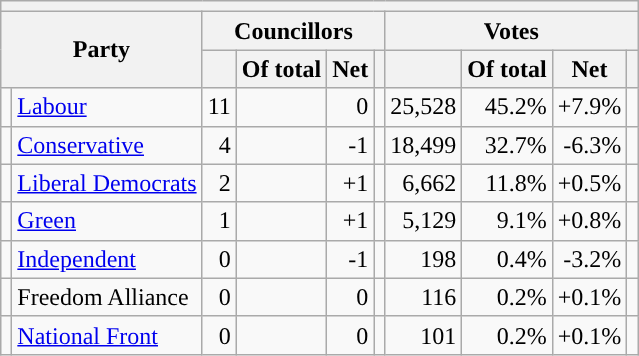<table class="wikitable sortable" style="text-align:center;">
<tr>
<th colspan="10"></th>
</tr>
<tr>
<th colspan="2" rowspan="2">Party</th>
<th colspan="4">Councillors</th>
<th colspan="4">Votes</th>
</tr>
<tr>
<th></th>
<th>Of total</th>
<th>Net</th>
<th class="unsortable"></th>
<th></th>
<th>Of total</th>
<th>Net</th>
<th class="unsortable"></th>
</tr>
<tr>
<td style="background:"></td>
<td style="text-align:left;"><a href='#'>Labour</a></td>
<td style="text-align:right;">11</td>
<td style="text-align:right;"></td>
<td style="text-align:right;">0</td>
<td data-sort-value=""></td>
<td style="text-align:right;">25,528</td>
<td style="text-align:right;">45.2%</td>
<td style="text-align:right;">+7.9%</td>
<td></td>
</tr>
<tr>
<td style="background:"></td>
<td style="text-align:left;"><a href='#'>Conservative</a></td>
<td style="text-align:right;">4</td>
<td style="text-align:right;"></td>
<td style="text-align:right;">-1</td>
<td data-sort-value=""></td>
<td style="text-align:right;">18,499</td>
<td style="text-align:right;">32.7%</td>
<td style="text-align:right;">-6.3%</td>
<td></td>
</tr>
<tr>
<td style="background:"></td>
<td style="text-align:left;"><a href='#'>Liberal Democrats</a></td>
<td style="text-align:right;">2</td>
<td style="text-align:right;"></td>
<td style="text-align:right;">+1</td>
<td data-sort-value=""></td>
<td style="text-align:right;">6,662</td>
<td style="text-align:right;">11.8%</td>
<td style="text-align:right;">+0.5%</td>
<td></td>
</tr>
<tr>
<td style="background:"></td>
<td style="text-align:left;"><a href='#'>Green</a></td>
<td style="text-align:right;">1</td>
<td style="text-align:right;"></td>
<td style="text-align:right;">+1</td>
<td data-sort-value=""></td>
<td style="text-align:right;">5,129</td>
<td style="text-align:right;">9.1%</td>
<td style="text-align:right;">+0.8%</td>
<td></td>
</tr>
<tr>
<td style="background:"></td>
<td style="text-align:left;"><a href='#'>Independent</a></td>
<td style="text-align:right;">0</td>
<td style="text-align:right;"></td>
<td style="text-align:right;">-1</td>
<td data-sort-value=""></td>
<td style="text-align:right;">198</td>
<td style="text-align:right;">0.4%</td>
<td style="text-align:right;">-3.2%</td>
<td></td>
</tr>
<tr>
<td style="background:"></td>
<td style="text-align:left;">Freedom Alliance</td>
<td style="text-align:right;">0</td>
<td style="text-align:right;"></td>
<td style="text-align:right;">0</td>
<td data-sort-value=""></td>
<td style="text-align:right;">116</td>
<td style="text-align:right;">0.2%</td>
<td style="text-align:right;">+0.1%</td>
<td></td>
</tr>
<tr>
<td style="background:"></td>
<td style="text-align:left;"><a href='#'>National Front</a></td>
<td style="text-align:right;">0</td>
<td style="text-align:right;"></td>
<td style="text-align:right;">0</td>
<td data-sort-value=""></td>
<td style="text-align:right;">101</td>
<td style="text-align:right;">0.2%</td>
<td style="text-align:right;">+0.1%</td>
<td></td>
</tr>
</table>
